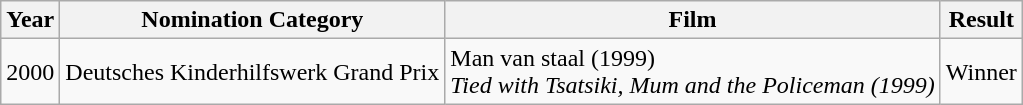<table class="wikitable">
<tr>
<th>Year</th>
<th>Nomination Category</th>
<th>Film</th>
<th>Result</th>
</tr>
<tr>
<td>2000</td>
<td>Deutsches Kinderhilfswerk Grand Prix</td>
<td>Man van staal (1999)<br><em>Tied with Tsatsiki, Mum and the Policeman (1999)</em></td>
<td>Winner</td>
</tr>
</table>
